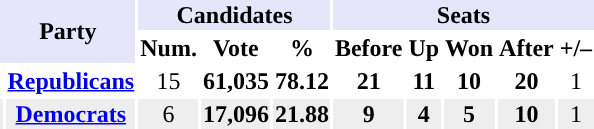<table class="toccolours sortable" style="text-align:center;">
<tr style="background:lavender">
<th rowspan="2" colspan="2">Party</th>
<th colspan=3>Candidates</th>
<th colspan=5>Seats</th>
</tr>
<tr>
<th align="center">Num.</th>
<th align="center">Vote</th>
<th align="center">%</th>
<th align="center">Before</th>
<th align="center">Up</th>
<th align="center">Won</th>
<th align="center">After</th>
<th>+/–</th>
</tr>
<tr>
<th style="background-color:"></th>
<td><strong><a href='#'>Republicans</a></strong></td>
<td>15</td>
<td><strong>61,035</strong></td>
<td><strong>78.12</strong></td>
<td><strong>21</strong></td>
<td><strong>11</strong></td>
<td><strong>10</strong></td>
<td><strong>20</strong></td>
<td> 1</td>
</tr>
<tr style="background:#EEEEEE;">
<th style="background-color:"></th>
<td><strong><a href='#'>Democrats</a></strong></td>
<td>6</td>
<td><strong>17,096</strong></td>
<td><strong>21.88</strong></td>
<td><strong>9</strong></td>
<td><strong>4</strong></td>
<td><strong>5</strong></td>
<td><strong>10</strong></td>
<td> 1</td>
</tr>
<tr>
</tr>
</table>
